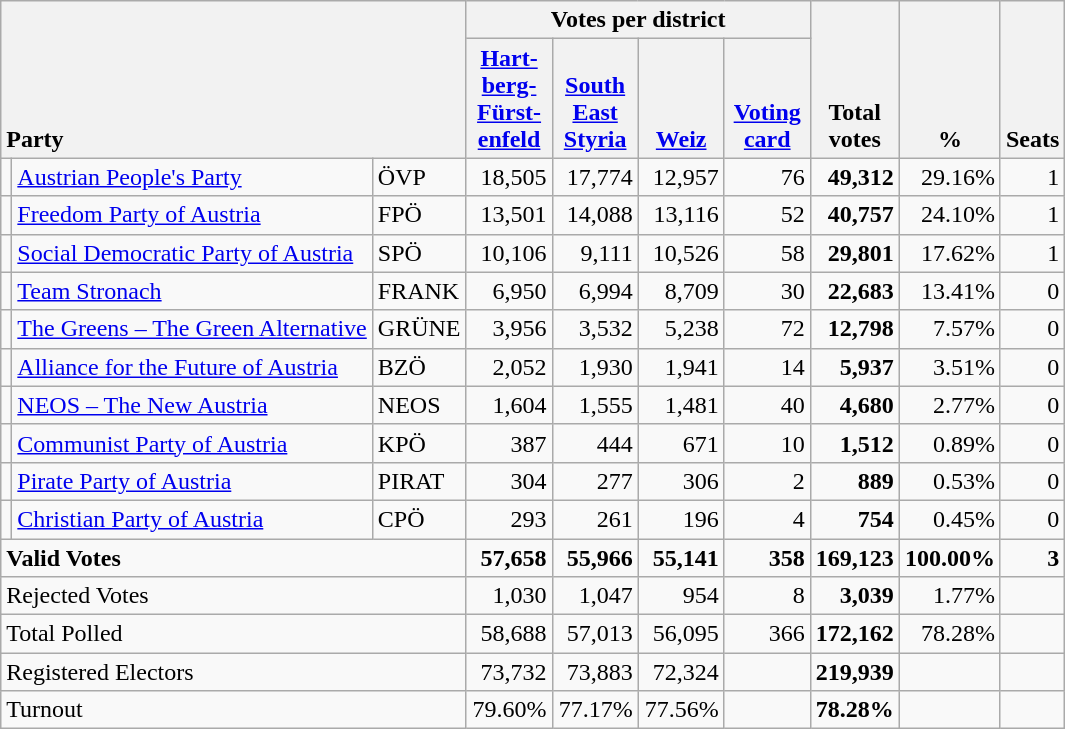<table class="wikitable" border="1" style="text-align:right;">
<tr>
<th style="text-align:left;" valign=bottom rowspan=2 colspan=3>Party</th>
<th colspan=4>Votes per district</th>
<th align=center valign=bottom rowspan=2 width="50">Total<br>votes</th>
<th align=center valign=bottom rowspan=2 width="50">%</th>
<th align=center valign=bottom rowspan=2>Seats</th>
</tr>
<tr>
<th align=center valign=bottom width="50"><a href='#'>Hart-<br>berg-<br>Fürst-<br>enfeld</a></th>
<th align=center valign=bottom width="50"><a href='#'>South<br>East<br>Styria</a></th>
<th align=center valign=bottom width="50"><a href='#'>Weiz</a></th>
<th align=center valign=bottom width="50"><a href='#'>Voting<br>card</a></th>
</tr>
<tr>
<td></td>
<td align=left><a href='#'>Austrian People's Party</a></td>
<td align=left>ÖVP</td>
<td>18,505</td>
<td>17,774</td>
<td>12,957</td>
<td>76</td>
<td><strong>49,312</strong></td>
<td>29.16%</td>
<td>1</td>
</tr>
<tr>
<td></td>
<td align=left><a href='#'>Freedom Party of Austria</a></td>
<td align=left>FPÖ</td>
<td>13,501</td>
<td>14,088</td>
<td>13,116</td>
<td>52</td>
<td><strong>40,757</strong></td>
<td>24.10%</td>
<td>1</td>
</tr>
<tr>
<td></td>
<td align=left><a href='#'>Social Democratic Party of Austria</a></td>
<td align=left>SPÖ</td>
<td>10,106</td>
<td>9,111</td>
<td>10,526</td>
<td>58</td>
<td><strong>29,801</strong></td>
<td>17.62%</td>
<td>1</td>
</tr>
<tr>
<td></td>
<td align=left><a href='#'>Team Stronach</a></td>
<td align=left>FRANK</td>
<td>6,950</td>
<td>6,994</td>
<td>8,709</td>
<td>30</td>
<td><strong>22,683</strong></td>
<td>13.41%</td>
<td>0</td>
</tr>
<tr>
<td></td>
<td align=left style="white-space: nowrap;"><a href='#'>The Greens – The Green Alternative</a></td>
<td align=left>GRÜNE</td>
<td>3,956</td>
<td>3,532</td>
<td>5,238</td>
<td>72</td>
<td><strong>12,798</strong></td>
<td>7.57%</td>
<td>0</td>
</tr>
<tr>
<td></td>
<td align=left><a href='#'>Alliance for the Future of Austria</a></td>
<td align=left>BZÖ</td>
<td>2,052</td>
<td>1,930</td>
<td>1,941</td>
<td>14</td>
<td><strong>5,937</strong></td>
<td>3.51%</td>
<td>0</td>
</tr>
<tr>
<td></td>
<td align=left><a href='#'>NEOS – The New Austria</a></td>
<td align=left>NEOS</td>
<td>1,604</td>
<td>1,555</td>
<td>1,481</td>
<td>40</td>
<td><strong>4,680</strong></td>
<td>2.77%</td>
<td>0</td>
</tr>
<tr>
<td></td>
<td align=left><a href='#'>Communist Party of Austria</a></td>
<td align=left>KPÖ</td>
<td>387</td>
<td>444</td>
<td>671</td>
<td>10</td>
<td><strong>1,512</strong></td>
<td>0.89%</td>
<td>0</td>
</tr>
<tr>
<td></td>
<td align=left><a href='#'>Pirate Party of Austria</a></td>
<td align=left>PIRAT</td>
<td>304</td>
<td>277</td>
<td>306</td>
<td>2</td>
<td><strong>889</strong></td>
<td>0.53%</td>
<td>0</td>
</tr>
<tr>
<td></td>
<td align=left><a href='#'>Christian Party of Austria</a></td>
<td align=left>CPÖ</td>
<td>293</td>
<td>261</td>
<td>196</td>
<td>4</td>
<td><strong>754</strong></td>
<td>0.45%</td>
<td>0</td>
</tr>
<tr style="font-weight:bold">
<td align=left colspan=3>Valid Votes</td>
<td>57,658</td>
<td>55,966</td>
<td>55,141</td>
<td>358</td>
<td>169,123</td>
<td>100.00%</td>
<td>3</td>
</tr>
<tr>
<td align=left colspan=3>Rejected Votes</td>
<td>1,030</td>
<td>1,047</td>
<td>954</td>
<td>8</td>
<td><strong>3,039</strong></td>
<td>1.77%</td>
<td></td>
</tr>
<tr>
<td align=left colspan=3>Total Polled</td>
<td>58,688</td>
<td>57,013</td>
<td>56,095</td>
<td>366</td>
<td><strong>172,162</strong></td>
<td>78.28%</td>
<td></td>
</tr>
<tr>
<td align=left colspan=3>Registered Electors</td>
<td>73,732</td>
<td>73,883</td>
<td>72,324</td>
<td></td>
<td><strong>219,939</strong></td>
<td></td>
<td></td>
</tr>
<tr>
<td align=left colspan=3>Turnout</td>
<td>79.60%</td>
<td>77.17%</td>
<td>77.56%</td>
<td></td>
<td><strong>78.28%</strong></td>
<td></td>
<td></td>
</tr>
</table>
